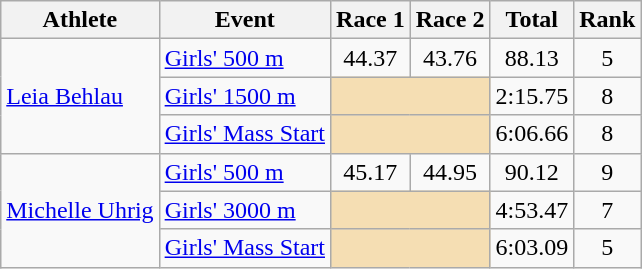<table class="wikitable">
<tr>
<th>Athlete</th>
<th>Event</th>
<th>Race 1</th>
<th>Race 2</th>
<th>Total</th>
<th>Rank</th>
</tr>
<tr>
<td rowspan=3><a href='#'>Leia Behlau</a></td>
<td><a href='#'>Girls' 500 m</a></td>
<td align="center">44.37</td>
<td align="center">43.76</td>
<td align="center">88.13</td>
<td align="center">5</td>
</tr>
<tr>
<td><a href='#'>Girls' 1500 m</a></td>
<td colspan=2 bgcolor="wheat"></td>
<td align="center">2:15.75</td>
<td align="center">8</td>
</tr>
<tr>
<td><a href='#'>Girls' Mass Start</a></td>
<td colspan=2 bgcolor="wheat"></td>
<td align="center">6:06.66</td>
<td align="center">8</td>
</tr>
<tr>
<td rowspan=3><a href='#'>Michelle Uhrig</a></td>
<td><a href='#'>Girls' 500 m</a></td>
<td align="center">45.17</td>
<td align="center">44.95</td>
<td align="center">90.12</td>
<td align="center">9</td>
</tr>
<tr>
<td><a href='#'>Girls' 3000 m</a></td>
<td colspan=2 bgcolor="wheat"></td>
<td align="center">4:53.47</td>
<td align="center">7</td>
</tr>
<tr>
<td><a href='#'>Girls' Mass Start</a></td>
<td colspan=2 bgcolor="wheat"></td>
<td align="center">6:03.09</td>
<td align="center">5</td>
</tr>
</table>
